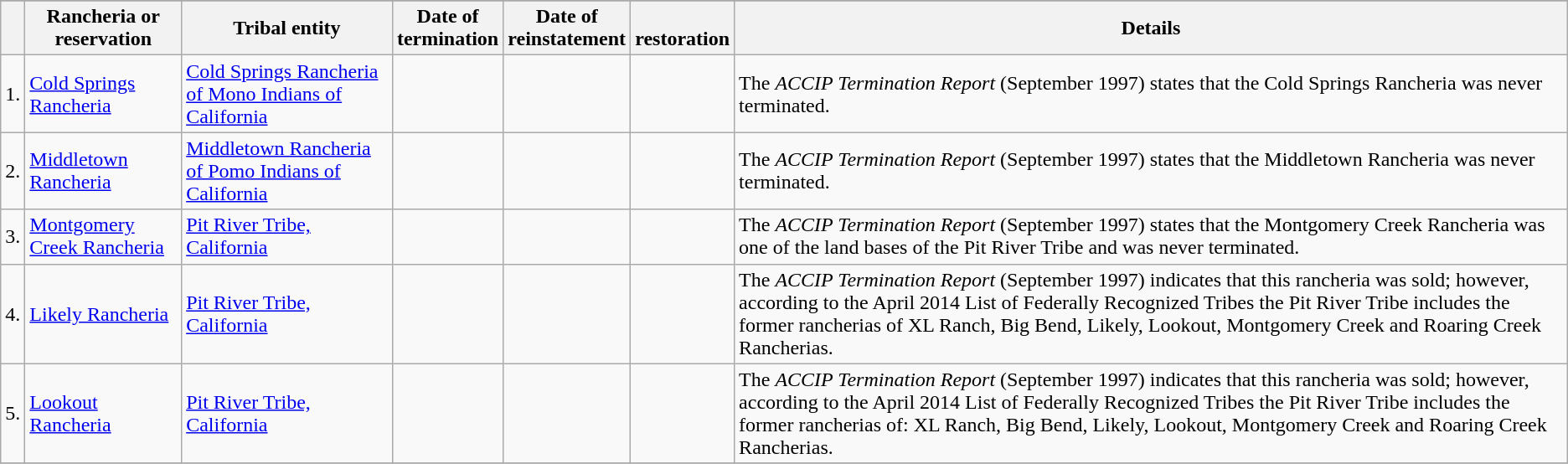<table class="wikitable sortable">
<tr>
</tr>
<tr>
<th></th>
<th>Rancheria or reservation</th>
<th>Tribal entity</th>
<th>Date of<br>termination</th>
<th>Date of<br>reinstatement</th>
<th><br>restoration</th>
<th>Details</th>
</tr>
<tr>
<td>1.</td>
<td><a href='#'>Cold Springs Rancheria</a></td>
<td><a href='#'>Cold Springs Rancheria of Mono Indians of California</a></td>
<td></td>
<td></td>
<td></td>
<td>The <em>ACCIP Termination Report</em> (September 1997) states that the Cold Springs Rancheria was never terminated.</td>
</tr>
<tr>
<td>2.</td>
<td><a href='#'>Middletown Rancheria</a></td>
<td><a href='#'>Middletown Rancheria of Pomo Indians of California</a></td>
<td></td>
<td></td>
<td></td>
<td>The <em>ACCIP Termination Report</em> (September 1997) states that the Middletown Rancheria was never terminated.</td>
</tr>
<tr>
<td>3.</td>
<td><a href='#'>Montgomery Creek Rancheria</a></td>
<td><a href='#'>Pit River Tribe, California</a></td>
<td></td>
<td></td>
<td></td>
<td>The <em>ACCIP Termination Report</em> (September 1997) states that the Montgomery Creek Rancheria was one of the land bases of the Pit River Tribe and was never terminated.</td>
</tr>
<tr>
<td>4.</td>
<td><a href='#'>Likely Rancheria</a></td>
<td><a href='#'>Pit River Tribe, California</a></td>
<td></td>
<td></td>
<td></td>
<td>The <em>ACCIP Termination Report</em> (September 1997) indicates that this rancheria was sold; however, according to the April 2014 List of Federally Recognized Tribes the Pit River Tribe includes the former rancherias of XL Ranch, Big Bend, Likely, Lookout, Montgomery Creek and Roaring Creek Rancherias.</td>
</tr>
<tr>
<td>5.</td>
<td><a href='#'>Lookout Rancheria</a></td>
<td><a href='#'>Pit River Tribe, California</a></td>
<td></td>
<td></td>
<td></td>
<td>The <em>ACCIP Termination Report</em> (September 1997) indicates that this rancheria was sold; however, according to the April 2014 List of Federally Recognized Tribes the Pit River Tribe includes the former rancherias of: XL Ranch, Big Bend, Likely, Lookout, Montgomery Creek and Roaring Creek Rancherias.</td>
</tr>
<tr>
</tr>
</table>
